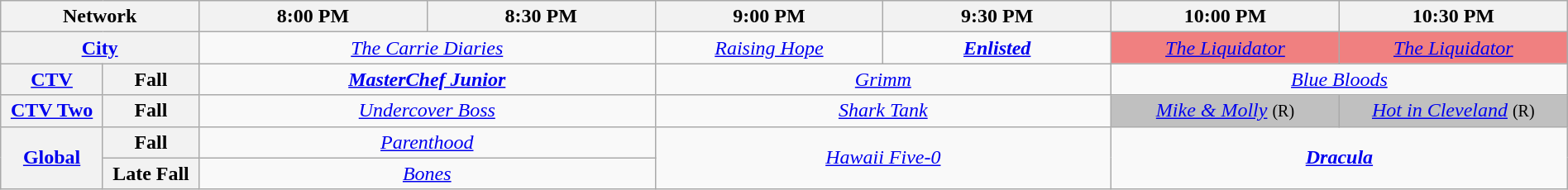<table class="wikitable" style="width:100%;margin-right:0;text-align:center">
<tr>
<th colspan="2" style="width:10%;">Network</th>
<th style="width:11.5%;">8:00 PM</th>
<th style="width:11.5%;">8:30 PM</th>
<th style="width:11.5%;">9:00 PM</th>
<th style="width:11.5%;">9:30 PM</th>
<th style="width:11.5%;">10:00 PM</th>
<th style="width:11.5%;">10:30 PM</th>
</tr>
<tr>
<th colspan="2"><a href='#'>City</a></th>
<td colspan="2"><em><a href='#'>The Carrie Diaries</a></em></td>
<td><em><a href='#'>Raising Hope</a></em></td>
<td><strong><em><a href='#'>Enlisted</a></em></strong></td>
<td style="background:#f08080;"><em><a href='#'>The Liquidator</a></em></td>
<td style="background:#f08080;"><em><a href='#'>The Liquidator</a></em></td>
</tr>
<tr>
<th colspan="1"><a href='#'>CTV</a></th>
<th>Fall</th>
<td colspan="2"><strong><em><a href='#'>MasterChef Junior</a></em></strong></td>
<td colspan="2"><em><a href='#'>Grimm</a></em></td>
<td colspan="2"><em><a href='#'>Blue Bloods</a></em></td>
</tr>
<tr>
<th colspan="1"><a href='#'>CTV Two</a></th>
<th>Fall</th>
<td colspan="2"><em><a href='#'>Undercover Boss</a></em></td>
<td colspan="2"><em><a href='#'>Shark Tank</a></em></td>
<td style="background:silver;"><em><a href='#'>Mike & Molly</a></em> <small>(R)</small></td>
<td style="background:silver;"><em><a href='#'>Hot in Cleveland</a></em> <small>(R)</small></td>
</tr>
<tr>
<th colspan="1" rowspan="2"><a href='#'>Global</a></th>
<th>Fall</th>
<td colspan="2"><em><a href='#'>Parenthood</a></em></td>
<td colspan="2" rowspan="2"><em><a href='#'>Hawaii Five-0</a></em></td>
<td colspan="2" rowspan="2"><strong><em><a href='#'>Dracula</a></em></strong></td>
</tr>
<tr>
<th>Late Fall</th>
<td colspan="2"><em><a href='#'>Bones</a></em></td>
</tr>
</table>
